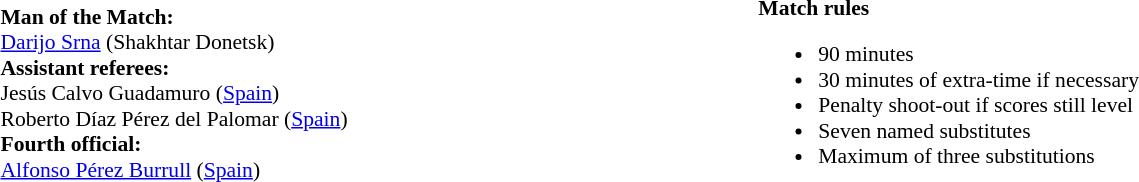<table width=100% style="font-size: 90%">
<tr>
<td><br><strong>Man of the Match:</strong>
<br><a href='#'>Darijo Srna</a> (Shakhtar Donetsk)<br><strong>Assistant referees:</strong>
<br>Jesús Calvo Guadamuro (<a href='#'>Spain</a>)
<br>Roberto Díaz Pérez del Palomar (<a href='#'>Spain</a>)
<br><strong>Fourth official:</strong>
<br><a href='#'>Alfonso Pérez Burrull</a> (<a href='#'>Spain</a>)</td>
<td style="width:60%; vertical-align:top;"><br><strong>Match rules</strong><ul><li>90 minutes</li><li>30 minutes of extra-time if necessary</li><li>Penalty shoot-out if scores still level</li><li>Seven named substitutes</li><li>Maximum of three substitutions</li></ul></td>
</tr>
</table>
